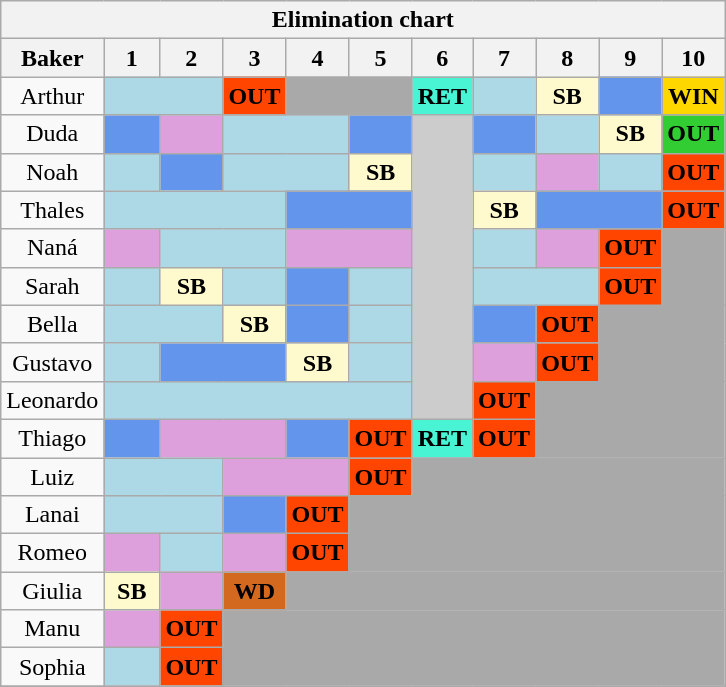<table class="wikitable" style="text-align:center;">
<tr>
<th colspan=19>Elimination chart</th>
</tr>
<tr>
<th>Baker</th>
<th width=30>1</th>
<th width=30>2</th>
<th width=30>3</th>
<th width=30>4</th>
<th width=30>5</th>
<th width=30>6</th>
<th width=30>7</th>
<th width=30>8</th>
<th width=30>9</th>
<th width=30>10</th>
</tr>
<tr>
<td>Arthur</td>
<td bgcolor=ADD8E6 colspan=2></td>
<td bgcolor=FF4500><strong>OUT</strong></td>
<td bgcolor=A9A9A9 colspan=2></td>
<td bgcolor=48F4D4><strong>RET</strong></td>
<td bgcolor=ADD8E6></td>
<td bgcolor=FFFACD><strong>SB</strong></td>
<td bgcolor=6495ED></td>
<td bgcolor=FFD700><strong>WIN</strong></td>
</tr>
<tr>
<td>Duda</td>
<td bgcolor=6495ED></td>
<td bgcolor=DDA0DD></td>
<td bgcolor=ADD8E6 colspan=2></td>
<td bgcolor=6495ED></td>
<td bgcolor=CCCCCC rowspan=8></td>
<td bgcolor=6495ED></td>
<td bgcolor=ADD8E6></td>
<td bgcolor=FFFACD><strong>SB</strong></td>
<td bgcolor=32CD32><strong>OUT</strong></td>
</tr>
<tr>
<td>Noah</td>
<td bgcolor=ADD8E6></td>
<td bgcolor=6495ED></td>
<td bgcolor=ADD8E6 colspan=2></td>
<td bgcolor=FFFACD><strong>SB</strong></td>
<td bgcolor=ADD8E6></td>
<td bgcolor=DDA0DD></td>
<td bgcolor=ADD8E6></td>
<td bgcolor=FF4500><strong>OUT</strong></td>
</tr>
<tr>
<td>Thales</td>
<td bgcolor=ADD8E6 colspan=3></td>
<td bgcolor=6495ED colspan=2></td>
<td bgcolor=FFFACD><strong>SB</strong></td>
<td bgcolor=6495ED colspan="2"></td>
<td bgcolor=FF4500><strong>OUT</strong></td>
</tr>
<tr>
<td>Naná</td>
<td bgcolor=DDA0DD></td>
<td bgcolor=ADD8E6 colspan=2></td>
<td bgcolor=DDA0DD colspan=2></td>
<td bgcolor=ADD8E6></td>
<td bgcolor=DDA0DD></td>
<td bgcolor=FF4500><strong>OUT</strong></td>
<td bgcolor=A9A9A9 rowspan=2 colspan=1></td>
</tr>
<tr>
<td>Sarah</td>
<td bgcolor=ADD8E6></td>
<td bgcolor=FFFACD><strong>SB</strong></td>
<td bgcolor=ADD8E6></td>
<td bgcolor=6495ED></td>
<td bgcolor=ADD8E6></td>
<td bgcolor=ADD8E6 colspan=2></td>
<td bgcolor=FF4500><strong>OUT</strong></td>
</tr>
<tr>
<td>Bella</td>
<td bgcolor=ADD8E6 colspan=2></td>
<td bgcolor=FFFACD><strong>SB</strong></td>
<td bgcolor=6495ED></td>
<td bgcolor=ADD8E6></td>
<td bgcolor=6495ED></td>
<td bgcolor=FF4500><strong>OUT</strong></td>
<td bgcolor=A9A9A9 rowspan=2 colspan=2></td>
</tr>
<tr>
<td>Gustavo</td>
<td bgcolor=ADD8E6></td>
<td bgcolor=6495ED colspan=2></td>
<td bgcolor=FFFACD><strong>SB</strong></td>
<td bgcolor=ADD8E6></td>
<td bgcolor=DDA0DD></td>
<td bgcolor=FF4500><strong>OUT</strong></td>
</tr>
<tr>
<td>Leonardo</td>
<td bgcolor=ADD8E6 colspan=5></td>
<td bgcolor=FF4500><strong>OUT</strong></td>
<td bgcolor=A9A9A9 rowspan=2 colspan=3></td>
</tr>
<tr>
<td>Thiago</td>
<td bgcolor=6495ED></td>
<td bgcolor=DDA0DD colspan=2></td>
<td bgcolor=6495ED></td>
<td bgcolor=FF4500><strong>OUT</strong></td>
<td bgcolor=48F4D4><strong>RET</strong></td>
<td bgcolor=FF4500><strong>OUT</strong></td>
</tr>
<tr>
<td>Luiz</td>
<td bgcolor=ADD8E6 colspan=2></td>
<td bgcolor=DDA0DD colspan=2></td>
<td bgcolor=FF4500><strong>OUT</strong></td>
<td bgcolor=A9A9A9 colspan=6></td>
</tr>
<tr>
<td>Lanai</td>
<td bgcolor=ADD8E6 colspan=2></td>
<td bgcolor=6495ED></td>
<td bgcolor=FF4500><strong>OUT</strong></td>
<td bgcolor=A9A9A9 rowspan=2 colspan=7></td>
</tr>
<tr>
<td>Romeo</td>
<td bgcolor=DDA0DD></td>
<td bgcolor=ADD8E6></td>
<td bgcolor=DDA0DD></td>
<td bgcolor=FF4500><strong>OUT</strong></td>
</tr>
<tr>
<td>Giulia</td>
<td bgcolor=FFFACD><strong>SB</strong></td>
<td bgcolor=DDA0DD></td>
<td bgcolor=D2691E><strong>WD</strong></td>
<td bgcolor=A9A9A9 colspan=8></td>
</tr>
<tr>
<td>Manu</td>
<td bgcolor=DDA0DD></td>
<td bgcolor=FF4500><strong>OUT</strong></td>
<td bgcolor=A9A9A9 rowspan=2 colspan=9></td>
</tr>
<tr>
<td>Sophia</td>
<td bgcolor=ADD8E6></td>
<td bgcolor=FF4500><strong>OUT</strong></td>
</tr>
<tr>
</tr>
</table>
